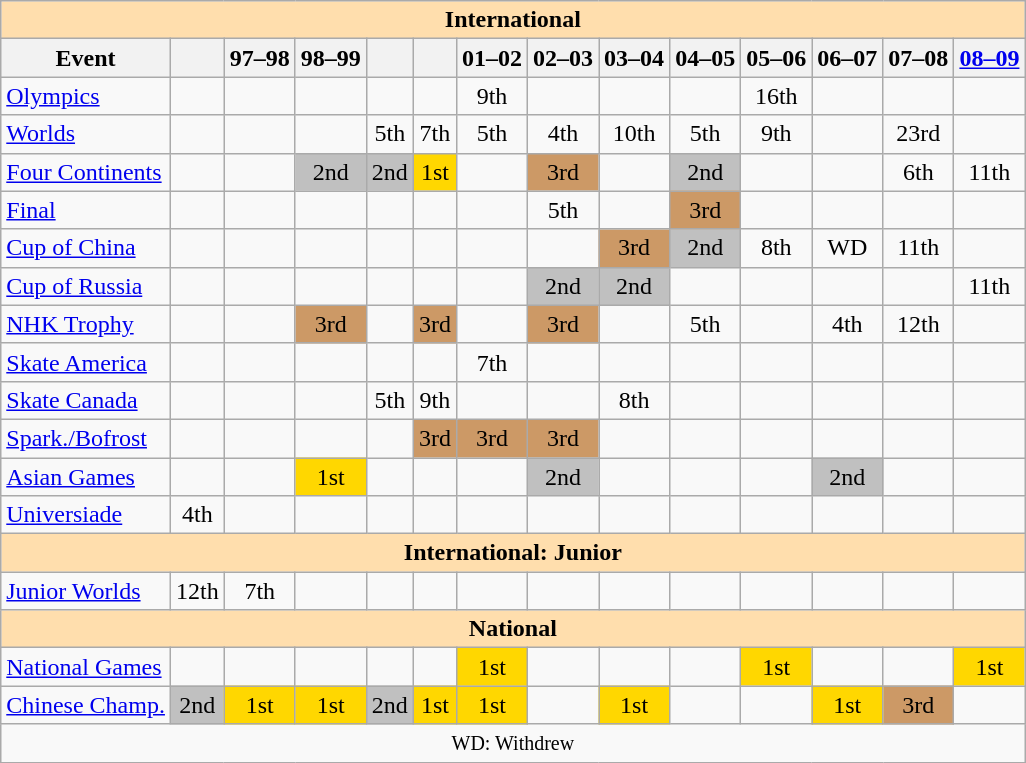<table class="wikitable" style="text-align:center">
<tr>
<th style="background-color: #ffdead; " colspan=14 align=center>International</th>
</tr>
<tr>
<th>Event</th>
<th></th>
<th>97–98</th>
<th>98–99</th>
<th></th>
<th></th>
<th>01–02</th>
<th>02–03</th>
<th>03–04</th>
<th>04–05</th>
<th>05–06</th>
<th>06–07</th>
<th>07–08</th>
<th><a href='#'>08–09</a></th>
</tr>
<tr>
<td align=left><a href='#'>Olympics</a></td>
<td></td>
<td></td>
<td></td>
<td></td>
<td></td>
<td>9th</td>
<td></td>
<td></td>
<td></td>
<td>16th</td>
<td></td>
<td></td>
<td></td>
</tr>
<tr>
<td align=left><a href='#'>Worlds</a></td>
<td></td>
<td></td>
<td></td>
<td>5th</td>
<td>7th</td>
<td>5th</td>
<td>4th</td>
<td>10th</td>
<td>5th</td>
<td>9th</td>
<td></td>
<td>23rd</td>
<td></td>
</tr>
<tr>
<td align=left><a href='#'>Four Continents</a></td>
<td></td>
<td></td>
<td bgcolor=silver>2nd</td>
<td bgcolor=silver>2nd</td>
<td bgcolor=gold>1st</td>
<td></td>
<td bgcolor=cc9966>3rd</td>
<td></td>
<td bgcolor=silver>2nd</td>
<td></td>
<td></td>
<td>6th</td>
<td>11th</td>
</tr>
<tr>
<td align=left> <a href='#'>Final</a></td>
<td></td>
<td></td>
<td></td>
<td></td>
<td></td>
<td></td>
<td>5th</td>
<td></td>
<td bgcolor=cc9966>3rd</td>
<td></td>
<td></td>
<td></td>
<td></td>
</tr>
<tr>
<td align=left> <a href='#'>Cup of China</a></td>
<td></td>
<td></td>
<td></td>
<td></td>
<td></td>
<td></td>
<td></td>
<td bgcolor=cc9966>3rd</td>
<td bgcolor=silver>2nd</td>
<td>8th</td>
<td>WD</td>
<td>11th</td>
<td></td>
</tr>
<tr>
<td align=left> <a href='#'>Cup of Russia</a></td>
<td></td>
<td></td>
<td></td>
<td></td>
<td></td>
<td></td>
<td bgcolor=silver>2nd</td>
<td bgcolor=silver>2nd</td>
<td></td>
<td></td>
<td></td>
<td></td>
<td>11th</td>
</tr>
<tr>
<td align=left> <a href='#'>NHK Trophy</a></td>
<td></td>
<td></td>
<td bgcolor=cc9966>3rd</td>
<td></td>
<td bgcolor=cc9966>3rd</td>
<td></td>
<td bgcolor=cc9966>3rd</td>
<td></td>
<td>5th</td>
<td></td>
<td>4th</td>
<td>12th</td>
<td></td>
</tr>
<tr>
<td align=left> <a href='#'>Skate America</a></td>
<td></td>
<td></td>
<td></td>
<td></td>
<td></td>
<td>7th</td>
<td></td>
<td></td>
<td></td>
<td></td>
<td></td>
<td></td>
<td></td>
</tr>
<tr>
<td align=left> <a href='#'>Skate Canada</a></td>
<td></td>
<td></td>
<td></td>
<td>5th</td>
<td>9th</td>
<td></td>
<td></td>
<td>8th</td>
<td></td>
<td></td>
<td></td>
<td></td>
<td></td>
</tr>
<tr>
<td align=left> <a href='#'>Spark./Bofrost</a></td>
<td></td>
<td></td>
<td></td>
<td></td>
<td bgcolor=cc9966>3rd</td>
<td bgcolor=cc9966>3rd</td>
<td bgcolor=cc9966>3rd</td>
<td></td>
<td></td>
<td></td>
<td></td>
<td></td>
<td></td>
</tr>
<tr>
<td align=left><a href='#'>Asian Games</a></td>
<td></td>
<td></td>
<td bgcolor=gold>1st</td>
<td></td>
<td></td>
<td></td>
<td bgcolor=silver>2nd</td>
<td></td>
<td></td>
<td></td>
<td bgcolor=silver>2nd</td>
<td></td>
<td></td>
</tr>
<tr>
<td align=left><a href='#'>Universiade</a></td>
<td>4th</td>
<td></td>
<td></td>
<td></td>
<td></td>
<td></td>
<td></td>
<td></td>
<td></td>
<td></td>
<td></td>
<td></td>
<td></td>
</tr>
<tr>
<th style="background-color: #ffdead; " colspan=14 align=center>International: Junior</th>
</tr>
<tr>
<td align=left><a href='#'>Junior Worlds</a></td>
<td>12th</td>
<td>7th</td>
<td></td>
<td></td>
<td></td>
<td></td>
<td></td>
<td></td>
<td></td>
<td></td>
<td></td>
<td></td>
<td></td>
</tr>
<tr>
<th style="background-color: #ffdead; " colspan=14 align=center>National</th>
</tr>
<tr>
<td align=left><a href='#'>National Games</a></td>
<td></td>
<td></td>
<td></td>
<td></td>
<td></td>
<td bgcolor=gold>1st</td>
<td></td>
<td></td>
<td></td>
<td bgcolor=gold>1st</td>
<td></td>
<td></td>
<td bgcolor=gold>1st</td>
</tr>
<tr>
<td align=left><a href='#'>Chinese Champ.</a></td>
<td bgcolor=silver>2nd</td>
<td bgcolor=gold>1st</td>
<td bgcolor=gold>1st</td>
<td bgcolor=silver>2nd</td>
<td bgcolor=gold>1st</td>
<td bgcolor=gold>1st</td>
<td></td>
<td bgcolor=gold>1st</td>
<td></td>
<td></td>
<td bgcolor=gold>1st</td>
<td bgcolor=cc9966>3rd</td>
<td></td>
</tr>
<tr>
<td colspan=14 align=center><small> WD: Withdrew </small></td>
</tr>
</table>
